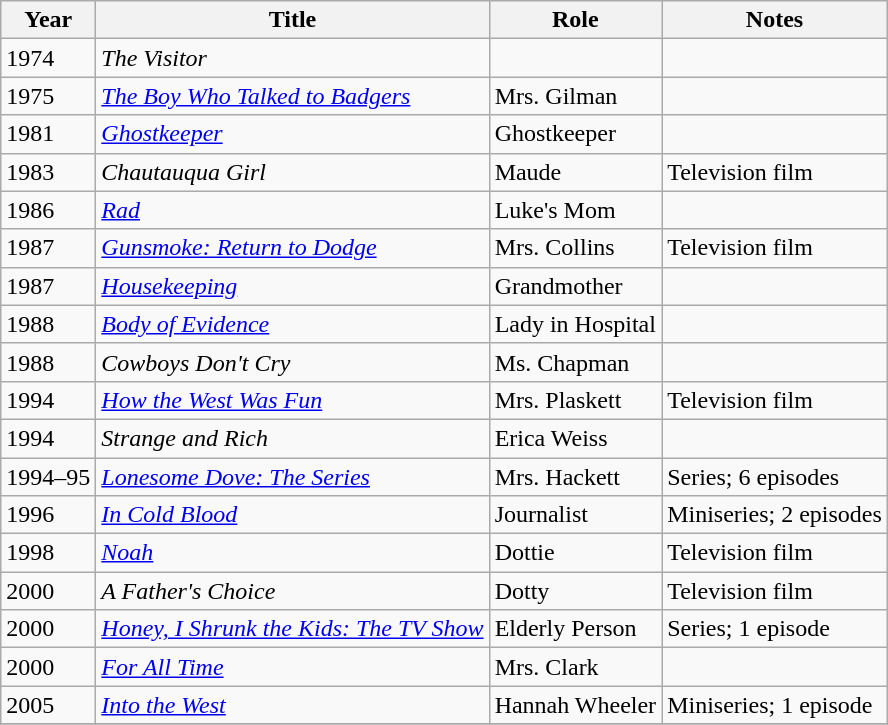<table class="wikitable sortable">
<tr>
<th>Year</th>
<th>Title</th>
<th>Role</th>
<th>Notes</th>
</tr>
<tr>
<td>1974</td>
<td data-sort-value="Visitor , The"><em>The Visitor </em></td>
<td></td>
<td></td>
</tr>
<tr>
<td>1975</td>
<td data-sort-value="Boy Who Talked to Badgers, The"><em><a href='#'>The Boy Who Talked to Badgers</a></em></td>
<td>Mrs. Gilman</td>
<td></td>
</tr>
<tr>
<td>1981</td>
<td><em><a href='#'>Ghostkeeper</a></em></td>
<td>Ghostkeeper</td>
<td></td>
</tr>
<tr>
<td>1983</td>
<td><em>Chautauqua Girl </em></td>
<td>Maude</td>
<td>Television film</td>
</tr>
<tr>
<td>1986</td>
<td><em><a href='#'>Rad</a></em></td>
<td>Luke's Mom</td>
<td></td>
</tr>
<tr>
<td>1987</td>
<td><em><a href='#'>Gunsmoke: Return to Dodge</a></em></td>
<td>Mrs. Collins</td>
<td>Television film</td>
</tr>
<tr>
<td>1987</td>
<td><em><a href='#'>Housekeeping</a></em></td>
<td>Grandmother</td>
<td></td>
</tr>
<tr>
<td>1988</td>
<td><em><a href='#'>Body of Evidence</a></em></td>
<td>Lady in Hospital</td>
<td></td>
</tr>
<tr>
<td>1988</td>
<td><em>Cowboys Don't Cry </em></td>
<td>Ms. Chapman</td>
<td></td>
</tr>
<tr>
<td>1994</td>
<td><em><a href='#'>How the West Was Fun</a></em></td>
<td>Mrs. Plaskett</td>
<td>Television film</td>
</tr>
<tr>
<td>1994</td>
<td><em>Strange and Rich </em></td>
<td>Erica Weiss</td>
<td></td>
</tr>
<tr>
<td>1994–95</td>
<td><em><a href='#'>Lonesome Dove: The Series</a></em></td>
<td>Mrs. Hackett</td>
<td>Series; 6 episodes</td>
</tr>
<tr>
<td>1996</td>
<td><em><a href='#'>In Cold Blood</a></em></td>
<td>Journalist</td>
<td>Miniseries; 2 episodes</td>
</tr>
<tr>
<td>1998</td>
<td><em><a href='#'>Noah</a></em></td>
<td>Dottie</td>
<td>Television film</td>
</tr>
<tr>
<td>2000</td>
<td data-sort-value="Father's Choice, A"><em>A Father's Choice</em></td>
<td>Dotty</td>
<td>Television film</td>
</tr>
<tr>
<td>2000</td>
<td><em><a href='#'>Honey, I Shrunk the Kids: The TV Show</a></em></td>
<td>Elderly Person</td>
<td>Series; 1 episode</td>
</tr>
<tr>
<td>2000</td>
<td><em><a href='#'>For All Time</a></em></td>
<td>Mrs. Clark</td>
<td></td>
</tr>
<tr>
<td>2005</td>
<td><em><a href='#'>Into the West</a></em></td>
<td>Hannah Wheeler</td>
<td>Miniseries; 1 episode</td>
</tr>
<tr>
</tr>
</table>
